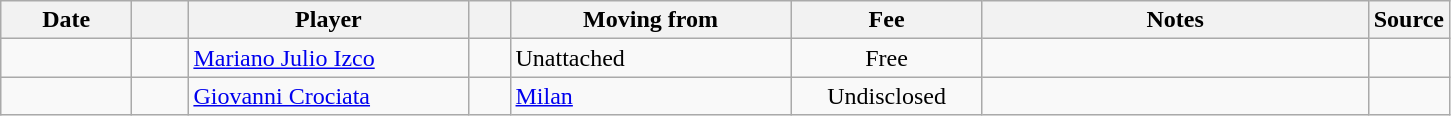<table class="wikitable sortable">
<tr>
<th style="width:80px;">Date</th>
<th style="width:30px;"></th>
<th style="width:180px;">Player</th>
<th style="width:20px;"></th>
<th style="width:180px;">Moving from</th>
<th style="width:120px;" class="unsortable">Fee</th>
<th style="width:250px;" class="unsortable">Notes</th>
<th style="width:20px;">Source</th>
</tr>
<tr>
<td></td>
<td align=center></td>
<td> <a href='#'>Mariano Julio Izco</a></td>
<td align=center></td>
<td>Unattached</td>
<td align=center>Free</td>
<td align=center></td>
<td></td>
</tr>
<tr>
<td></td>
<td align=center></td>
<td> <a href='#'>Giovanni Crociata</a></td>
<td align=center></td>
<td> <a href='#'>Milan</a></td>
<td align=center>Undisclosed</td>
<td align=center></td>
<td></td>
</tr>
</table>
